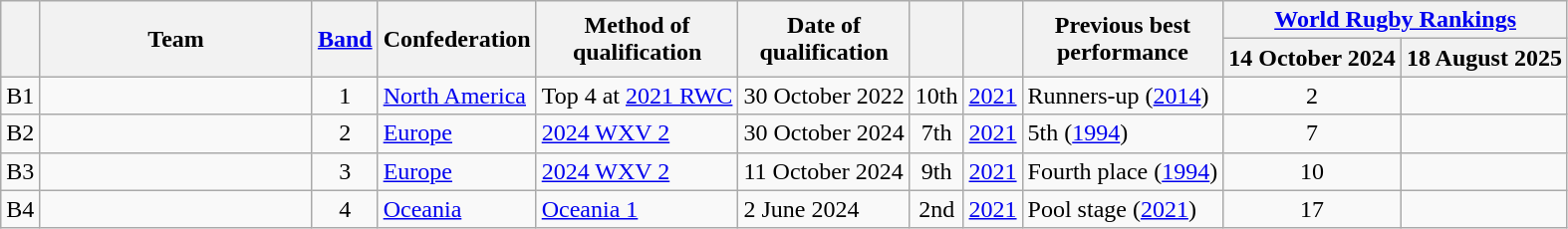<table class="wikitable sortable">
<tr>
<th rowspan=2 width=15px></th>
<th rowspan=2 width=175px>Team</th>
<th rowspan=2 width=15px><a href='#'>Band</a></th>
<th rowspan=2>Confederation</th>
<th rowspan=2>Method of<br>qualification</th>
<th rowspan=2>Date of<br>qualification</th>
<th rowspan=2 data-sort-type="number"></th>
<th rowspan=2></th>
<th rowspan=2>Previous best<br>performance</th>
<th colspan=2><a href='#'>World Rugby Rankings</a></th>
</tr>
<tr>
<th>14 October 2024</th>
<th>18 August 2025</th>
</tr>
<tr>
<td>B1</td>
<td></td>
<td align=center>1</td>
<td><a href='#'>North America</a></td>
<td>Top 4 at <a href='#'>2021 RWC</a></td>
<td>30 October 2022</td>
<td align=center>10th</td>
<td align=center><a href='#'>2021</a></td>
<td data-sort-value="6.1">Runners-up (<a href='#'>2014</a>)</td>
<td align=center>2</td>
<td align=center></td>
</tr>
<tr>
<td>B2</td>
<td></td>
<td align=center>2</td>
<td><a href='#'>Europe</a></td>
<td><a href='#'>2024 WXV 2</a></td>
<td>30 October 2024</td>
<td align=center>7th</td>
<td align=center><a href='#'>2021</a></td>
<td data-sort-value="4.1">5th (<a href='#'>1994</a>)</td>
<td align=center>7</td>
<td align=center></td>
</tr>
<tr>
<td>B3</td>
<td></td>
<td align=center>3</td>
<td><a href='#'>Europe</a></td>
<td><a href='#'>2024 WXV 2</a></td>
<td>11 October 2024</td>
<td align=center>9th</td>
<td align=center><a href='#'>2021</a></td>
<td data-sort-value=" ">Fourth place (<a href='#'>1994</a>)</td>
<td align=center>10</td>
<td align=center></td>
</tr>
<tr>
<td>B4</td>
<td></td>
<td align=center>4</td>
<td><a href='#'>Oceania</a></td>
<td><a href='#'>Oceania 1</a></td>
<td>2 June 2024</td>
<td align=center>2nd</td>
<td align=center><a href='#'>2021</a></td>
<td data-sort-value="1.1">Pool stage (<a href='#'>2021</a>)</td>
<td align=center>17</td>
<td align=center></td>
</tr>
</table>
